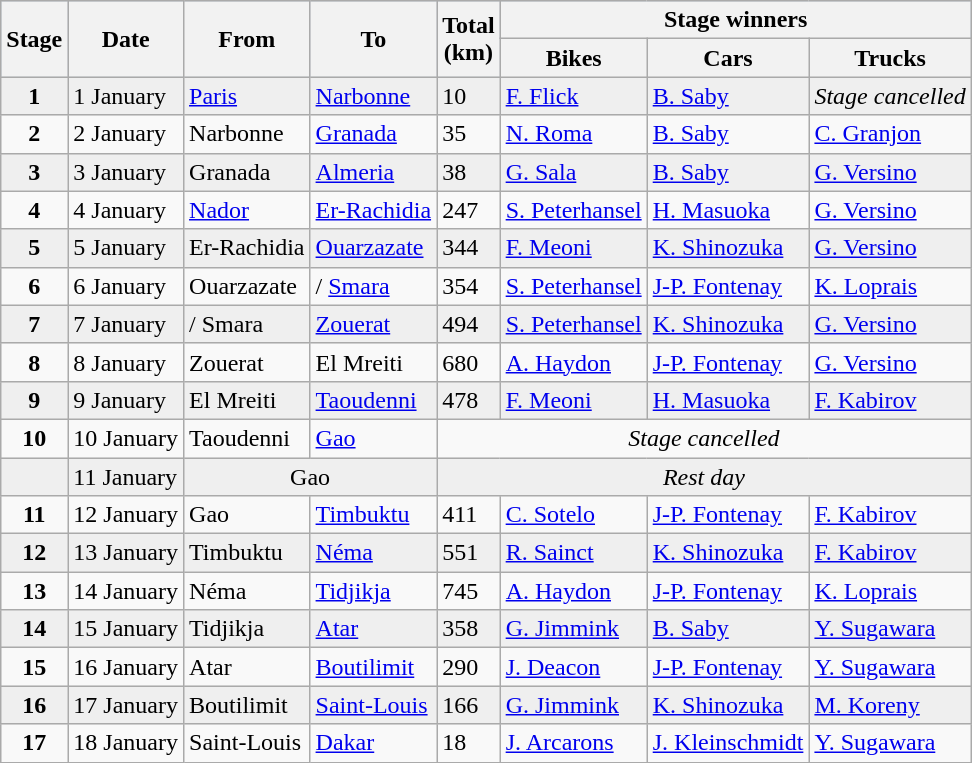<table class="wikitable sortable">
<tr style="background:lightsteelblue;">
<th rowspan=2 align=center>Stage</th>
<th rowspan=2 align=center>Date</th>
<th rowspan=2 align=center>From</th>
<th rowspan=2 align=center>To</th>
<th rowspan=2 align=center>Total<br>(km)</th>
<th colspan=3 align=center>Stage winners</th>
</tr>
<tr>
<th align=center>Bikes</th>
<th align=center>Cars</th>
<th align=center>Trucks</th>
</tr>
<tr style="background:#efefef;">
<td align=center><strong>1</strong></td>
<td>1 January</td>
<td> <a href='#'>Paris</a></td>
<td> <a href='#'>Narbonne</a></td>
<td>10</td>
<td> <a href='#'>F. Flick</a></td>
<td> <a href='#'>B. Saby</a></td>
<td align=center><em>Stage cancelled</em></td>
</tr>
<tr>
<td align=center><strong>2</strong></td>
<td>2 January</td>
<td> Narbonne</td>
<td> <a href='#'>Granada</a></td>
<td>35</td>
<td> <a href='#'>N. Roma</a></td>
<td> <a href='#'>B. Saby</a></td>
<td> <a href='#'>C. Granjon</a></td>
</tr>
<tr style="background:#efefef;">
<td align=center><strong>3</strong></td>
<td>3 January</td>
<td> Granada</td>
<td> <a href='#'>Almeria</a></td>
<td>38</td>
<td> <a href='#'>G. Sala</a></td>
<td> <a href='#'>B. Saby</a></td>
<td> <a href='#'>G. Versino</a></td>
</tr>
<tr>
<td align=center><strong>4</strong></td>
<td>4 January</td>
<td> <a href='#'>Nador</a></td>
<td> <a href='#'>Er-Rachidia</a></td>
<td>247</td>
<td> <a href='#'>S. Peterhansel</a></td>
<td> <a href='#'>H. Masuoka</a></td>
<td> <a href='#'>G. Versino</a></td>
</tr>
<tr style="background:#efefef;">
<td align=center><strong>5</strong></td>
<td>5 January</td>
<td> Er-Rachidia</td>
<td> <a href='#'>Ouarzazate</a></td>
<td>344</td>
<td> <a href='#'>F. Meoni</a></td>
<td> <a href='#'>K. Shinozuka</a></td>
<td> <a href='#'>G. Versino</a></td>
</tr>
<tr>
<td align=center><strong>6</strong></td>
<td>6 January</td>
<td> Ouarzazate</td>
<td>/ <a href='#'>Smara</a></td>
<td>354</td>
<td> <a href='#'>S. Peterhansel</a></td>
<td> <a href='#'>J-P. Fontenay</a></td>
<td> <a href='#'>K. Loprais</a></td>
</tr>
<tr style="background:#efefef;">
<td align=center><strong>7</strong></td>
<td>7 January</td>
<td>/ Smara</td>
<td> <a href='#'>Zouerat</a></td>
<td>494</td>
<td> <a href='#'>S. Peterhansel</a></td>
<td> <a href='#'>K. Shinozuka</a></td>
<td> <a href='#'>G. Versino</a></td>
</tr>
<tr>
<td align=center><strong>8</strong></td>
<td>8 January</td>
<td> Zouerat</td>
<td> El Mreiti</td>
<td>680</td>
<td> <a href='#'>A. Haydon</a></td>
<td> <a href='#'>J-P. Fontenay</a></td>
<td> <a href='#'>G. Versino</a></td>
</tr>
<tr style="background:#efefef;">
<td align=center><strong>9</strong></td>
<td>9 January</td>
<td> El Mreiti</td>
<td> <a href='#'>Taoudenni</a></td>
<td>478</td>
<td> <a href='#'>F. Meoni</a></td>
<td> <a href='#'>H. Masuoka</a></td>
<td> <a href='#'>F. Kabirov</a></td>
</tr>
<tr>
<td align=center><strong>10</strong></td>
<td>10 January</td>
<td> Taoudenni</td>
<td> <a href='#'>Gao</a></td>
<td colspan=4 align=center><em>Stage cancelled</em></td>
</tr>
<tr style="background:#efefef;">
<td></td>
<td>11 January</td>
<td colspan=2 align=center> Gao</td>
<td colspan=4 align=center><em>Rest day</em></td>
</tr>
<tr>
<td align=center><strong>11</strong></td>
<td>12 January</td>
<td> Gao</td>
<td> <a href='#'>Timbuktu</a></td>
<td>411</td>
<td> <a href='#'>C. Sotelo</a></td>
<td> <a href='#'>J-P. Fontenay</a></td>
<td> <a href='#'>F. Kabirov</a></td>
</tr>
<tr style="background:#efefef;">
<td align=center><strong>12</strong></td>
<td>13 January</td>
<td> Timbuktu</td>
<td> <a href='#'>Néma</a></td>
<td>551</td>
<td> <a href='#'>R. Sainct</a></td>
<td> <a href='#'>K. Shinozuka</a></td>
<td> <a href='#'>F. Kabirov</a></td>
</tr>
<tr>
<td align=center><strong>13</strong></td>
<td>14 January</td>
<td> Néma</td>
<td> <a href='#'>Tidjikja</a></td>
<td>745</td>
<td> <a href='#'>A. Haydon</a></td>
<td> <a href='#'>J-P. Fontenay</a></td>
<td> <a href='#'>K. Loprais</a></td>
</tr>
<tr style="background:#efefef;">
<td align=center><strong>14</strong></td>
<td>15 January</td>
<td> Tidjikja</td>
<td> <a href='#'>Atar</a></td>
<td>358</td>
<td> <a href='#'>G. Jimmink</a></td>
<td> <a href='#'>B. Saby</a></td>
<td> <a href='#'>Y. Sugawara</a></td>
</tr>
<tr>
<td align=center><strong>15</strong></td>
<td>16 January</td>
<td> Atar</td>
<td> <a href='#'>Boutilimit</a></td>
<td>290</td>
<td> <a href='#'>J. Deacon</a></td>
<td> <a href='#'>J-P. Fontenay</a></td>
<td> <a href='#'>Y. Sugawara</a></td>
</tr>
<tr style="background:#efefef;">
<td align=center><strong>16</strong></td>
<td>17 January</td>
<td> Boutilimit</td>
<td> <a href='#'>Saint-Louis</a></td>
<td>166</td>
<td> <a href='#'>G. Jimmink</a></td>
<td> <a href='#'>K. Shinozuka</a></td>
<td> <a href='#'>M. Koreny</a></td>
</tr>
<tr>
<td align=center><strong>17</strong></td>
<td>18 January</td>
<td> Saint-Louis</td>
<td> <a href='#'>Dakar</a></td>
<td>18</td>
<td> <a href='#'>J. Arcarons</a></td>
<td> <a href='#'>J. Kleinschmidt</a></td>
<td> <a href='#'>Y. Sugawara</a></td>
</tr>
</table>
